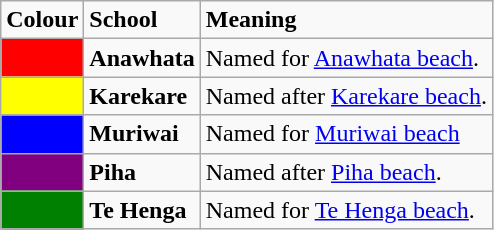<table class=wikitable>
<tr>
<td><strong>Colour</strong></td>
<td><strong>School</strong></td>
<td><strong>Meaning</strong></td>
</tr>
<tr>
<td style="background:Red;"></td>
<td><strong>Anawhata</strong></td>
<td>Named for <a href='#'>Anawhata beach</a>.</td>
</tr>
<tr>
<td style="background:Yellow;"></td>
<td><strong>Karekare</strong></td>
<td>Named after <a href='#'>Karekare beach</a>.</td>
</tr>
<tr>
<td style="background:Blue;"></td>
<td><strong>Muriwai</strong></td>
<td>Named for <a href='#'>Muriwai beach</a></td>
</tr>
<tr>
<td style="background:Purple;"></td>
<td><strong>Piha</strong></td>
<td>Named after <a href='#'>Piha beach</a>.</td>
</tr>
<tr>
<td style="background:Green;"></td>
<td><strong>Te Henga</strong></td>
<td>Named for <a href='#'>Te Henga beach</a>.</td>
</tr>
</table>
